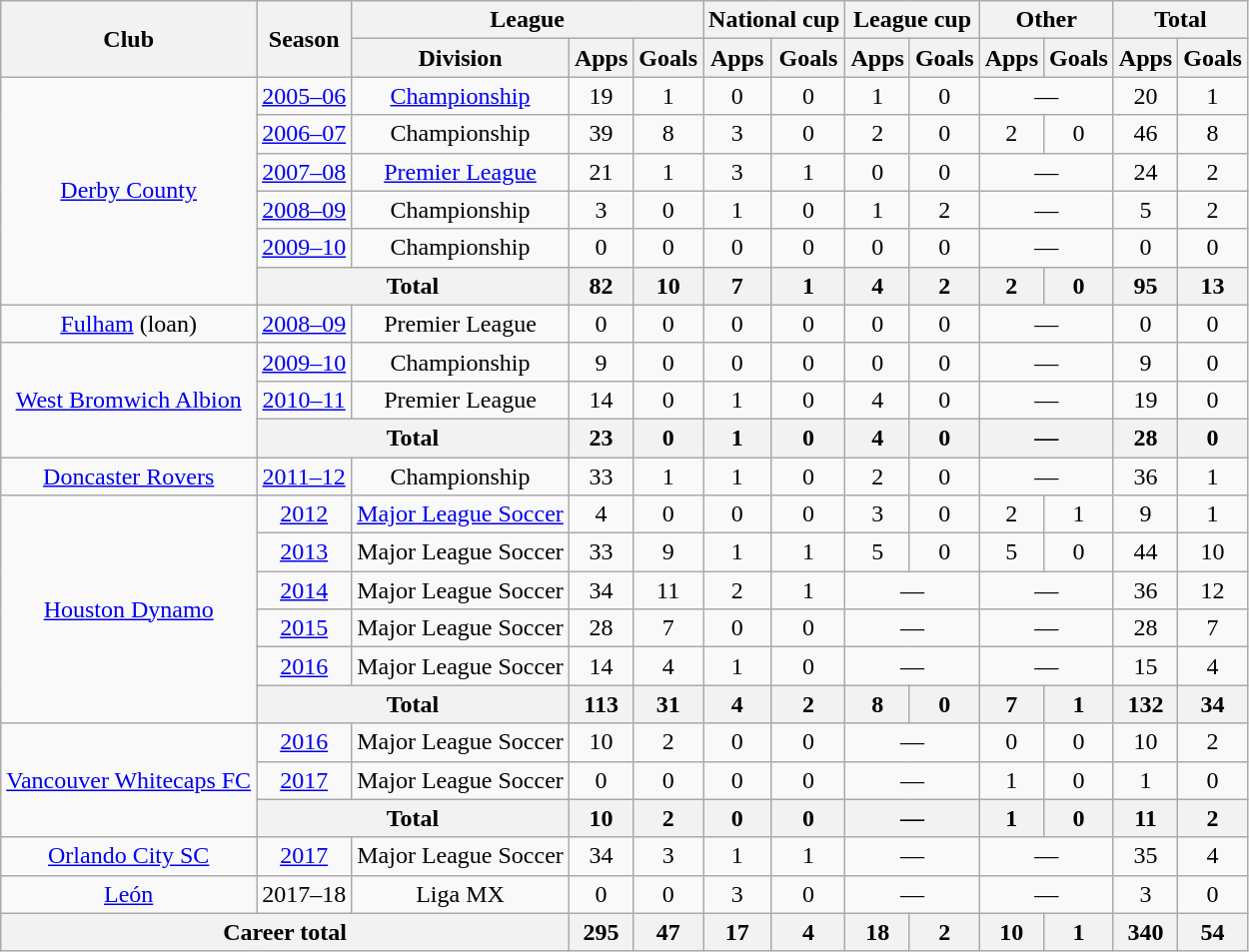<table class=wikitable style="text-align: center;">
<tr>
<th rowspan="2">Club</th>
<th rowspan="2">Season</th>
<th colspan="3">League</th>
<th colspan="2">National cup</th>
<th colspan="2">League cup</th>
<th colspan="2">Other</th>
<th colspan="2">Total</th>
</tr>
<tr>
<th>Division</th>
<th>Apps</th>
<th>Goals</th>
<th>Apps</th>
<th>Goals</th>
<th>Apps</th>
<th>Goals</th>
<th>Apps</th>
<th>Goals</th>
<th>Apps</th>
<th>Goals</th>
</tr>
<tr>
<td rowspan="6"><a href='#'>Derby County</a></td>
<td><a href='#'>2005–06</a></td>
<td><a href='#'>Championship</a></td>
<td>19</td>
<td>1</td>
<td>0</td>
<td>0</td>
<td>1</td>
<td>0</td>
<td colspan="2">—</td>
<td>20</td>
<td>1</td>
</tr>
<tr>
<td><a href='#'>2006–07</a></td>
<td>Championship</td>
<td>39</td>
<td>8</td>
<td>3</td>
<td>0</td>
<td>2</td>
<td>0</td>
<td>2</td>
<td>0</td>
<td>46</td>
<td>8</td>
</tr>
<tr>
<td><a href='#'>2007–08</a></td>
<td><a href='#'>Premier League</a></td>
<td>21</td>
<td>1</td>
<td>3</td>
<td>1</td>
<td>0</td>
<td>0</td>
<td colspan="2">—</td>
<td>24</td>
<td>2</td>
</tr>
<tr>
<td><a href='#'>2008–09</a></td>
<td>Championship</td>
<td>3</td>
<td>0</td>
<td>1</td>
<td>0</td>
<td>1</td>
<td>2</td>
<td colspan="2">—</td>
<td>5</td>
<td>2</td>
</tr>
<tr>
<td><a href='#'>2009–10</a></td>
<td>Championship</td>
<td>0</td>
<td>0</td>
<td>0</td>
<td>0</td>
<td>0</td>
<td>0</td>
<td colspan="2">—</td>
<td>0</td>
<td>0</td>
</tr>
<tr>
<th colspan="2">Total</th>
<th>82</th>
<th>10</th>
<th>7</th>
<th>1</th>
<th>4</th>
<th>2</th>
<th>2</th>
<th>0</th>
<th>95</th>
<th>13</th>
</tr>
<tr>
<td><a href='#'>Fulham</a> (loan)</td>
<td><a href='#'>2008–09</a></td>
<td>Premier League</td>
<td>0</td>
<td>0</td>
<td>0</td>
<td>0</td>
<td>0</td>
<td>0</td>
<td colspan="2">—</td>
<td>0</td>
<td>0</td>
</tr>
<tr>
<td rowspan="3"><a href='#'>West Bromwich Albion</a></td>
<td><a href='#'>2009–10</a></td>
<td>Championship</td>
<td>9</td>
<td>0</td>
<td>0</td>
<td>0</td>
<td>0</td>
<td>0</td>
<td colspan="2">—</td>
<td>9</td>
<td>0</td>
</tr>
<tr>
<td><a href='#'>2010–11</a></td>
<td>Premier League</td>
<td>14</td>
<td>0</td>
<td>1</td>
<td>0</td>
<td>4</td>
<td>0</td>
<td colspan="2">—</td>
<td>19</td>
<td>0</td>
</tr>
<tr>
<th colspan="2">Total</th>
<th>23</th>
<th>0</th>
<th>1</th>
<th>0</th>
<th>4</th>
<th>0</th>
<th colspan="2">—</th>
<th>28</th>
<th>0</th>
</tr>
<tr>
<td><a href='#'>Doncaster Rovers</a></td>
<td><a href='#'>2011–12</a></td>
<td>Championship</td>
<td>33</td>
<td>1</td>
<td>1</td>
<td>0</td>
<td>2</td>
<td>0</td>
<td colspan="2">—</td>
<td>36</td>
<td>1</td>
</tr>
<tr>
<td rowspan="6"><a href='#'>Houston Dynamo</a></td>
<td><a href='#'>2012</a></td>
<td><a href='#'>Major League Soccer</a></td>
<td>4</td>
<td>0</td>
<td>0</td>
<td>0</td>
<td>3</td>
<td>0</td>
<td>2</td>
<td>1</td>
<td>9</td>
<td>1</td>
</tr>
<tr>
<td><a href='#'>2013</a></td>
<td>Major League Soccer</td>
<td>33</td>
<td>9</td>
<td>1</td>
<td>1</td>
<td>5</td>
<td>0</td>
<td>5</td>
<td>0</td>
<td>44</td>
<td>10</td>
</tr>
<tr>
<td><a href='#'>2014</a></td>
<td>Major League Soccer</td>
<td>34</td>
<td>11</td>
<td>2</td>
<td>1</td>
<td colspan="2">—</td>
<td colspan="2">—</td>
<td>36</td>
<td>12</td>
</tr>
<tr>
<td><a href='#'>2015</a></td>
<td>Major League Soccer</td>
<td>28</td>
<td>7</td>
<td>0</td>
<td>0</td>
<td colspan="2">—</td>
<td colspan="2">—</td>
<td>28</td>
<td>7</td>
</tr>
<tr>
<td><a href='#'>2016</a></td>
<td>Major League Soccer</td>
<td>14</td>
<td>4</td>
<td>1</td>
<td>0</td>
<td colspan="2">—</td>
<td colspan="2">—</td>
<td>15</td>
<td>4</td>
</tr>
<tr>
<th colspan="2">Total</th>
<th>113</th>
<th>31</th>
<th>4</th>
<th>2</th>
<th>8</th>
<th>0</th>
<th>7</th>
<th>1</th>
<th>132</th>
<th>34</th>
</tr>
<tr>
<td rowspan="3"><a href='#'>Vancouver Whitecaps FC</a></td>
<td><a href='#'>2016</a></td>
<td>Major League Soccer</td>
<td>10</td>
<td>2</td>
<td>0</td>
<td>0</td>
<td colspan="2">—</td>
<td>0</td>
<td>0</td>
<td>10</td>
<td>2</td>
</tr>
<tr>
<td><a href='#'>2017</a></td>
<td>Major League Soccer</td>
<td>0</td>
<td>0</td>
<td>0</td>
<td>0</td>
<td colspan="2">—</td>
<td>1</td>
<td>0</td>
<td>1</td>
<td>0</td>
</tr>
<tr>
<th colspan="2">Total</th>
<th>10</th>
<th>2</th>
<th>0</th>
<th>0</th>
<th colspan="2">—</th>
<th>1</th>
<th>0</th>
<th>11</th>
<th>2</th>
</tr>
<tr>
<td><a href='#'>Orlando City SC</a></td>
<td><a href='#'>2017</a></td>
<td>Major League Soccer</td>
<td>34</td>
<td>3</td>
<td>1</td>
<td>1</td>
<td colspan="2">—</td>
<td colspan="2">—</td>
<td>35</td>
<td>4</td>
</tr>
<tr>
<td><a href='#'>León</a></td>
<td>2017–18</td>
<td>Liga MX</td>
<td>0</td>
<td>0</td>
<td>3</td>
<td>0</td>
<td colspan="2">—</td>
<td colspan="2">—</td>
<td>3</td>
<td>0</td>
</tr>
<tr>
<th colspan="3">Career total</th>
<th>295</th>
<th>47</th>
<th>17</th>
<th>4</th>
<th>18</th>
<th>2</th>
<th>10</th>
<th>1</th>
<th>340</th>
<th>54</th>
</tr>
</table>
